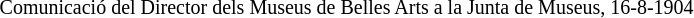<table align="center" width="80%">
<tr>
<td style="vertical-align:top;"></td>
<td style="vertical-align:top;"><small>Comunicació del Director dels Museus de Belles Arts a la Junta de Museus, 16-8-1904</small></td>
</tr>
</table>
